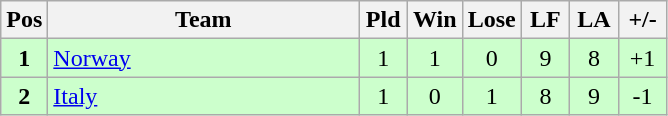<table class="wikitable" style="font-size: 100%">
<tr>
<th width=20>Pos</th>
<th width=200>Team</th>
<th width=25>Pld</th>
<th width=25>Win</th>
<th width=25>Lose</th>
<th width=25>LF</th>
<th width=25>LA</th>
<th width=25>+/-</th>
</tr>
<tr align=center style="background: #ccffcc;">
<td><strong>1</strong></td>
<td align="left"> <a href='#'>Norway</a></td>
<td>1</td>
<td>1</td>
<td>0</td>
<td>9</td>
<td>8</td>
<td>+1</td>
</tr>
<tr align=center style="background: #ccffcc;">
<td><strong>2</strong></td>
<td align="left"> <a href='#'>Italy</a></td>
<td>1</td>
<td>0</td>
<td>1</td>
<td>8</td>
<td>9</td>
<td>-1</td>
</tr>
</table>
